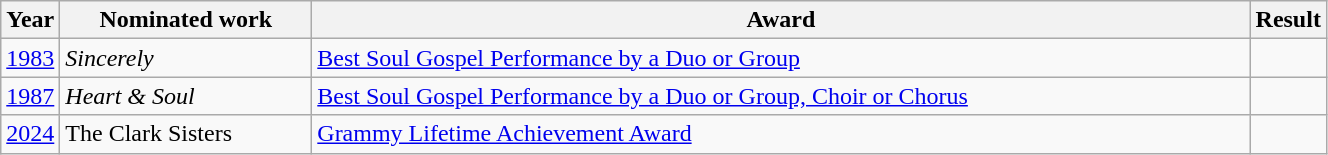<table class="wikitable" style="width:70%;">
<tr>
<th style="width:3%;">Year</th>
<th style="width:20%;">Nominated work</th>
<th style="width:100%;">Award</th>
<th style="width:5%;">Result</th>
</tr>
<tr>
<td align="center"><a href='#'>1983</a></td>
<td><em>Sincerely</em></td>
<td><a href='#'>Best Soul Gospel Performance by a Duo or Group</a></td>
<td></td>
</tr>
<tr>
<td align="center"><a href='#'>1987</a></td>
<td><em>Heart & Soul</em></td>
<td><a href='#'>Best Soul Gospel Performance by a Duo or Group, Choir or Chorus</a></td>
<td></td>
</tr>
<tr>
<td align="center"><a href='#'>2024</a></td>
<td>The Clark Sisters</td>
<td><a href='#'>Grammy Lifetime Achievement Award</a></td>
<td></td>
</tr>
</table>
